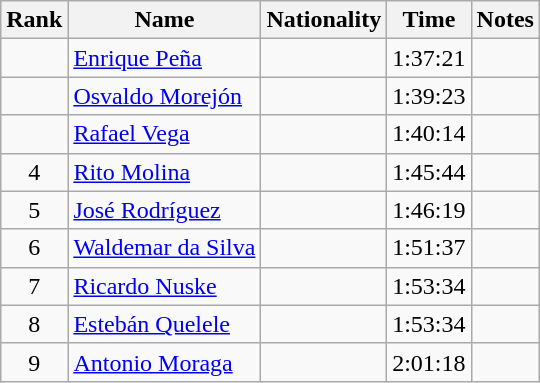<table class="wikitable sortable" style="text-align:center">
<tr>
<th>Rank</th>
<th>Name</th>
<th>Nationality</th>
<th>Time</th>
<th>Notes</th>
</tr>
<tr>
<td></td>
<td align=left><a href='#'>Enrique Peña</a></td>
<td align=left></td>
<td>1:37:21</td>
<td></td>
</tr>
<tr>
<td></td>
<td align=left><a href='#'>Osvaldo Morejón</a></td>
<td align=left></td>
<td>1:39:23</td>
<td></td>
</tr>
<tr>
<td></td>
<td align=left><a href='#'>Rafael Vega</a></td>
<td align=left></td>
<td>1:40:14</td>
<td></td>
</tr>
<tr>
<td>4</td>
<td align=left><a href='#'>Rito Molina</a></td>
<td align=left></td>
<td>1:45:44</td>
<td></td>
</tr>
<tr>
<td>5</td>
<td align=left><a href='#'>José Rodríguez</a></td>
<td align=left></td>
<td>1:46:19</td>
<td></td>
</tr>
<tr>
<td>6</td>
<td align=left><a href='#'>Waldemar da Silva</a></td>
<td align=left></td>
<td>1:51:37</td>
<td></td>
</tr>
<tr>
<td>7</td>
<td align=left><a href='#'>Ricardo Nuske</a></td>
<td align=left></td>
<td>1:53:34</td>
<td></td>
</tr>
<tr>
<td>8</td>
<td align=left><a href='#'>Estebán Quelele</a></td>
<td align=left></td>
<td>1:53:34</td>
<td></td>
</tr>
<tr>
<td>9</td>
<td align=left><a href='#'>Antonio Moraga</a></td>
<td align=left></td>
<td>2:01:18</td>
<td></td>
</tr>
</table>
